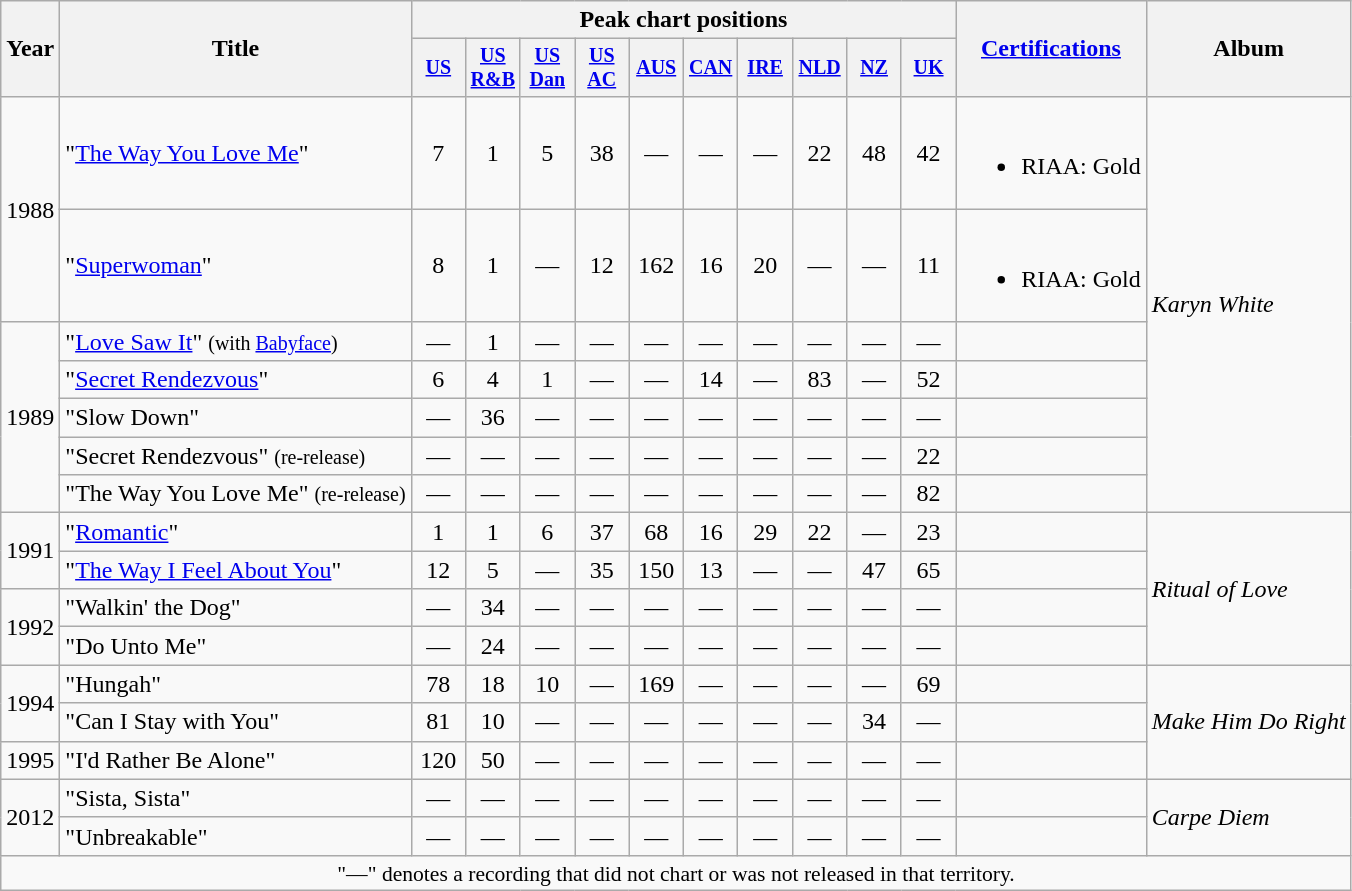<table class="wikitable" style="text-align:center;">
<tr>
<th rowspan="2">Year</th>
<th rowspan="2">Title</th>
<th colspan="10">Peak chart positions</th>
<th rowspan="2"><a href='#'>Certifications</a></th>
<th rowspan="2">Album</th>
</tr>
<tr style="font-size:smaller;">
<th width="30"><a href='#'>US</a><br></th>
<th width="30"><a href='#'>US<br>R&B</a><br></th>
<th width="30"><a href='#'>US<br>Dan</a><br></th>
<th width="30"><a href='#'>US<br>AC</a><br></th>
<th width="30"><a href='#'>AUS</a><br></th>
<th width="30"><a href='#'>CAN</a><br></th>
<th width="30"><a href='#'>IRE</a><br></th>
<th width="30"><a href='#'>NLD</a><br></th>
<th width="30"><a href='#'>NZ</a><br></th>
<th width="30"><a href='#'>UK</a><br></th>
</tr>
<tr>
<td rowspan="2">1988</td>
<td align="left">"<a href='#'>The Way You Love Me</a>"</td>
<td>7</td>
<td>1</td>
<td>5</td>
<td>38</td>
<td>—</td>
<td>—</td>
<td>—</td>
<td>22</td>
<td>48</td>
<td>42</td>
<td><br><ul><li>RIAA: Gold</li></ul></td>
<td align="left" rowspan="7"><em>Karyn White</em></td>
</tr>
<tr>
<td align="left">"<a href='#'>Superwoman</a>"</td>
<td>8</td>
<td>1</td>
<td>—</td>
<td>12</td>
<td>162</td>
<td>16</td>
<td>20</td>
<td>—</td>
<td>—</td>
<td>11</td>
<td><br><ul><li>RIAA: Gold</li></ul></td>
</tr>
<tr>
<td rowspan="5">1989</td>
<td align="left">"<a href='#'>Love Saw It</a>" <small>(with <a href='#'>Babyface</a>)</small></td>
<td>—</td>
<td>1</td>
<td>—</td>
<td>—</td>
<td>—</td>
<td>—</td>
<td>—</td>
<td>—</td>
<td>—</td>
<td>—</td>
<td></td>
</tr>
<tr>
<td align="left">"<a href='#'>Secret Rendezvous</a>"</td>
<td>6</td>
<td>4</td>
<td>1</td>
<td>—</td>
<td>—</td>
<td>14</td>
<td>—</td>
<td>83</td>
<td>—</td>
<td>52</td>
<td></td>
</tr>
<tr>
<td align="left">"Slow Down"</td>
<td>—</td>
<td>36</td>
<td>—</td>
<td>—</td>
<td>—</td>
<td>—</td>
<td>—</td>
<td>—</td>
<td>—</td>
<td>—</td>
<td></td>
</tr>
<tr>
<td align="left">"Secret Rendezvous" <small>(re-release)</small></td>
<td>—</td>
<td>—</td>
<td>—</td>
<td>—</td>
<td>—</td>
<td>—</td>
<td>—</td>
<td>—</td>
<td>—</td>
<td>22</td>
<td></td>
</tr>
<tr>
<td align="left">"The Way You Love Me" <small>(re-release)</small></td>
<td>—</td>
<td>—</td>
<td>—</td>
<td>—</td>
<td>—</td>
<td>—</td>
<td>—</td>
<td>—</td>
<td>—</td>
<td>82</td>
<td></td>
</tr>
<tr>
<td rowspan="2">1991</td>
<td align="left">"<a href='#'>Romantic</a>"</td>
<td>1</td>
<td>1</td>
<td>6</td>
<td>37</td>
<td>68</td>
<td>16</td>
<td>29</td>
<td>22</td>
<td>—</td>
<td>23</td>
<td></td>
<td align="left" rowspan="4"><em>Ritual of Love</em></td>
</tr>
<tr>
<td align="left">"<a href='#'>The Way I Feel About You</a>"</td>
<td>12</td>
<td>5</td>
<td>—</td>
<td>35</td>
<td>150</td>
<td>13</td>
<td>—</td>
<td>—</td>
<td>47</td>
<td>65</td>
<td></td>
</tr>
<tr>
<td rowspan="2">1992</td>
<td align="left">"Walkin' the Dog"</td>
<td>—</td>
<td>34</td>
<td>—</td>
<td>—</td>
<td>—</td>
<td>—</td>
<td>—</td>
<td>—</td>
<td>—</td>
<td>—</td>
<td></td>
</tr>
<tr>
<td align="left">"Do Unto Me"</td>
<td>—</td>
<td>24</td>
<td>—</td>
<td>—</td>
<td>—</td>
<td>—</td>
<td>—</td>
<td>—</td>
<td>—</td>
<td>—</td>
<td></td>
</tr>
<tr>
<td rowspan="2">1994</td>
<td align="left">"Hungah"</td>
<td>78</td>
<td>18</td>
<td>10</td>
<td>—</td>
<td>169</td>
<td>—</td>
<td>—</td>
<td>—</td>
<td>—</td>
<td>69</td>
<td></td>
<td align="left" rowspan="3"><em>Make Him Do Right</em></td>
</tr>
<tr>
<td align="left">"Can I Stay with You"</td>
<td>81</td>
<td>10</td>
<td>—</td>
<td>—</td>
<td>—</td>
<td>—</td>
<td>—</td>
<td>—</td>
<td>34</td>
<td>—</td>
<td></td>
</tr>
<tr>
<td>1995</td>
<td align="left">"I'd Rather Be Alone"</td>
<td>120</td>
<td>50</td>
<td>—</td>
<td>—</td>
<td>—</td>
<td>—</td>
<td>—</td>
<td>—</td>
<td>—</td>
<td>—</td>
<td></td>
</tr>
<tr>
<td rowspan="2">2012</td>
<td align="left">"Sista, Sista"</td>
<td>—</td>
<td>—</td>
<td>—</td>
<td>—</td>
<td>—</td>
<td>—</td>
<td>—</td>
<td>—</td>
<td>—</td>
<td>—</td>
<td></td>
<td align="left" rowspan="2"><em>Carpe Diem</em></td>
</tr>
<tr>
<td align="left">"Unbreakable"</td>
<td>—</td>
<td>—</td>
<td>—</td>
<td>—</td>
<td>—</td>
<td>—</td>
<td>—</td>
<td>—</td>
<td>—</td>
<td>—</td>
<td></td>
</tr>
<tr>
<td colspan="15" style="font-size:90%">"—" denotes a recording that did not chart or was not released in that territory.</td>
</tr>
</table>
